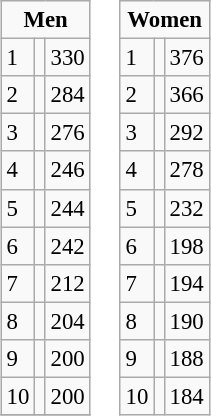<table>
<tr ---- valign="top">
<td><br><table class="wikitable" style="font-size: 95%">
<tr>
<td colspan="3" align="center"><strong>Men</strong></td>
</tr>
<tr>
<td>1</td>
<td align="left"></td>
<td>330</td>
</tr>
<tr>
<td>2</td>
<td align="left"></td>
<td>284</td>
</tr>
<tr>
<td>3</td>
<td align="left"></td>
<td>276</td>
</tr>
<tr>
<td>4</td>
<td align="left"></td>
<td>246</td>
</tr>
<tr>
<td>5</td>
<td align="left"></td>
<td>244</td>
</tr>
<tr>
<td>6</td>
<td align="left"></td>
<td>242</td>
</tr>
<tr>
<td>7</td>
<td align="left"></td>
<td>212</td>
</tr>
<tr>
<td>8</td>
<td align="left"></td>
<td>204</td>
</tr>
<tr>
<td>9</td>
<td align="left"></td>
<td>200</td>
</tr>
<tr>
<td>10</td>
<td align="left"></td>
<td>200</td>
</tr>
<tr>
</tr>
</table>
</td>
<td><br><table class="wikitable" style="font-size: 95%">
<tr>
<td colspan="3" align="center"><strong>Women</strong></td>
</tr>
<tr>
<td>1</td>
<td align="left"></td>
<td>376</td>
</tr>
<tr>
<td>2</td>
<td align="left"></td>
<td>366</td>
</tr>
<tr>
<td>3</td>
<td align="left"></td>
<td>292</td>
</tr>
<tr>
<td>4</td>
<td align="left"></td>
<td>278</td>
</tr>
<tr>
<td>5</td>
<td align="left"></td>
<td>232</td>
</tr>
<tr>
<td>6</td>
<td align="left"></td>
<td>198</td>
</tr>
<tr>
<td>7</td>
<td align="left"></td>
<td>194</td>
</tr>
<tr>
<td>8</td>
<td align="left"></td>
<td>190</td>
</tr>
<tr>
<td>9</td>
<td align="left"></td>
<td>188</td>
</tr>
<tr>
<td>10</td>
<td align="left"></td>
<td>184</td>
</tr>
</table>
</td>
<td></td>
</tr>
</table>
